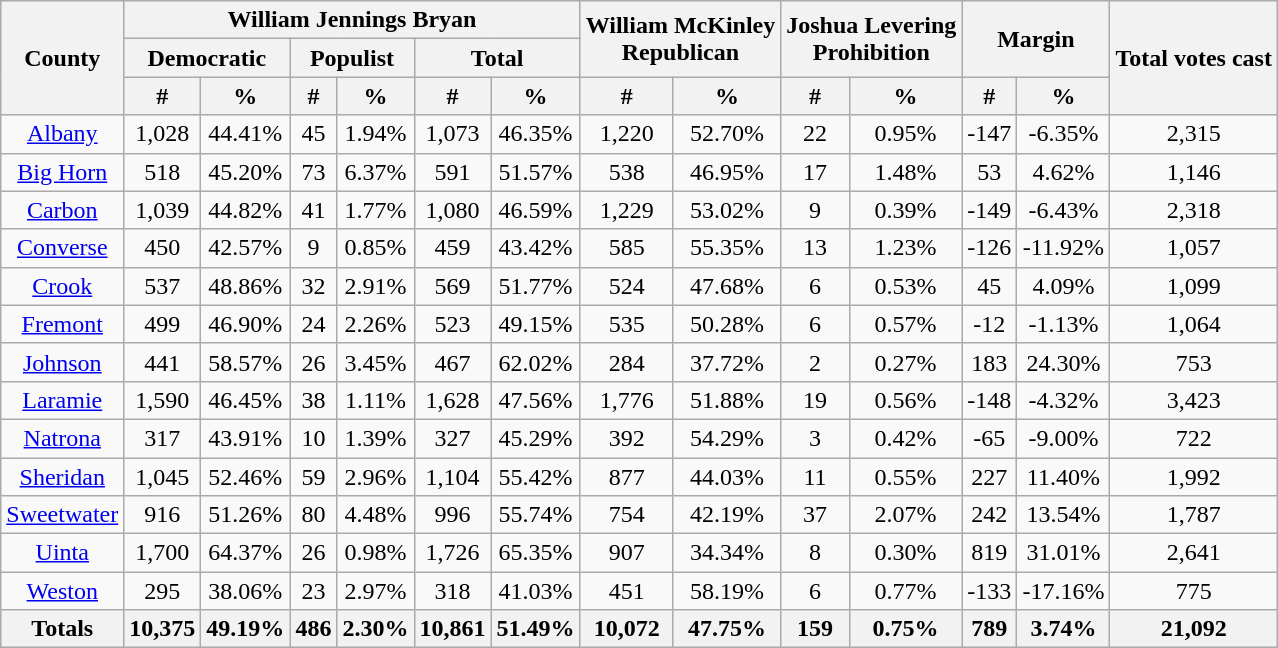<table class="wikitable sortable" style="text-align:center">
<tr>
<th rowspan="3">County</th>
<th colspan="6">William Jennings Bryan</th>
<th colspan="2" rowspan="2">William McKinley<br>Republican</th>
<th colspan="2" rowspan="2">Joshua Levering<br>Prohibition</th>
<th colspan="2" rowspan="2">Margin</th>
<th rowspan="3">Total votes cast</th>
</tr>
<tr>
<th colspan="2" style="text-align:center;">Democratic</th>
<th colspan="2" style="text-align:center;">Populist</th>
<th colspan="2" style="text-align:center;">Total</th>
</tr>
<tr>
<th style="text-align:center;" data-sort-type="number">#</th>
<th style="text-align:center;" data-sort-type="number">%</th>
<th style="text-align:center;" data-sort-type="number">#</th>
<th style="text-align:center;" data-sort-type="number">%</th>
<th style="text-align:center;" data-sort-type="number">#</th>
<th style="text-align:center;" data-sort-type="number">%</th>
<th style="text-align:center;" data-sort-type="number">#</th>
<th style="text-align:center;" data-sort-type="number">%</th>
<th style="text-align:center;" data-sort-type="number">#</th>
<th style="text-align:center;" data-sort-type="number">%</th>
<th style="text-align:center;" data-sort-type="number">#</th>
<th style="text-align:center;" data-sort-type="number">%</th>
</tr>
<tr style="text-align:center;">
<td><a href='#'>Albany</a></td>
<td>1,028</td>
<td>44.41%</td>
<td>45</td>
<td>1.94%</td>
<td>1,073</td>
<td>46.35%</td>
<td>1,220</td>
<td>52.70%</td>
<td>22</td>
<td>0.95%</td>
<td>-147</td>
<td>-6.35%</td>
<td>2,315</td>
</tr>
<tr style="text-align:center;">
<td><a href='#'>Big Horn</a></td>
<td>518</td>
<td>45.20%</td>
<td>73</td>
<td>6.37%</td>
<td>591</td>
<td>51.57%</td>
<td>538</td>
<td>46.95%</td>
<td>17</td>
<td>1.48%</td>
<td>53</td>
<td>4.62%</td>
<td>1,146</td>
</tr>
<tr style="text-align:center;">
<td><a href='#'>Carbon</a></td>
<td>1,039</td>
<td>44.82%</td>
<td>41</td>
<td>1.77%</td>
<td>1,080</td>
<td>46.59%</td>
<td>1,229</td>
<td>53.02%</td>
<td>9</td>
<td>0.39%</td>
<td>-149</td>
<td>-6.43%</td>
<td>2,318</td>
</tr>
<tr style="text-align:center;">
<td><a href='#'>Converse</a></td>
<td>450</td>
<td>42.57%</td>
<td>9</td>
<td>0.85%</td>
<td>459</td>
<td>43.42%</td>
<td>585</td>
<td>55.35%</td>
<td>13</td>
<td>1.23%</td>
<td>-126</td>
<td>-11.92%</td>
<td>1,057</td>
</tr>
<tr style="text-align:center;">
<td><a href='#'>Crook</a></td>
<td>537</td>
<td>48.86%</td>
<td>32</td>
<td>2.91%</td>
<td>569</td>
<td>51.77%</td>
<td>524</td>
<td>47.68%</td>
<td>6</td>
<td>0.53%</td>
<td>45</td>
<td>4.09%</td>
<td>1,099</td>
</tr>
<tr style="text-align:center;">
<td><a href='#'>Fremont</a></td>
<td>499</td>
<td>46.90%</td>
<td>24</td>
<td>2.26%</td>
<td>523</td>
<td>49.15%</td>
<td>535</td>
<td>50.28%</td>
<td>6</td>
<td>0.57%</td>
<td>-12</td>
<td>-1.13%</td>
<td>1,064</td>
</tr>
<tr style="text-align:center;">
<td><a href='#'>Johnson</a></td>
<td>441</td>
<td>58.57%</td>
<td>26</td>
<td>3.45%</td>
<td>467</td>
<td>62.02%</td>
<td>284</td>
<td>37.72%</td>
<td>2</td>
<td>0.27%</td>
<td>183</td>
<td>24.30%</td>
<td>753</td>
</tr>
<tr style="text-align:center;">
<td><a href='#'>Laramie</a></td>
<td>1,590</td>
<td>46.45%</td>
<td>38</td>
<td>1.11%</td>
<td>1,628</td>
<td>47.56%</td>
<td>1,776</td>
<td>51.88%</td>
<td>19</td>
<td>0.56%</td>
<td>-148</td>
<td>-4.32%</td>
<td>3,423</td>
</tr>
<tr style="text-align:center;">
<td><a href='#'>Natrona</a></td>
<td>317</td>
<td>43.91%</td>
<td>10</td>
<td>1.39%</td>
<td>327</td>
<td>45.29%</td>
<td>392</td>
<td>54.29%</td>
<td>3</td>
<td>0.42%</td>
<td>-65</td>
<td>-9.00%</td>
<td>722</td>
</tr>
<tr style="text-align:center;">
<td><a href='#'>Sheridan</a></td>
<td>1,045</td>
<td>52.46%</td>
<td>59</td>
<td>2.96%</td>
<td>1,104</td>
<td>55.42%</td>
<td>877</td>
<td>44.03%</td>
<td>11</td>
<td>0.55%</td>
<td>227</td>
<td>11.40%</td>
<td>1,992</td>
</tr>
<tr style="text-align:center;">
<td><a href='#'>Sweetwater</a></td>
<td>916</td>
<td>51.26%</td>
<td>80</td>
<td>4.48%</td>
<td>996</td>
<td>55.74%</td>
<td>754</td>
<td>42.19%</td>
<td>37</td>
<td>2.07%</td>
<td>242</td>
<td>13.54%</td>
<td>1,787</td>
</tr>
<tr style="text-align:center;">
<td><a href='#'>Uinta</a></td>
<td>1,700</td>
<td>64.37%</td>
<td>26</td>
<td>0.98%</td>
<td>1,726</td>
<td>65.35%</td>
<td>907</td>
<td>34.34%</td>
<td>8</td>
<td>0.30%</td>
<td>819</td>
<td>31.01%</td>
<td>2,641</td>
</tr>
<tr style="text-align:center;">
<td><a href='#'>Weston</a></td>
<td>295</td>
<td>38.06%</td>
<td>23</td>
<td>2.97%</td>
<td>318</td>
<td>41.03%</td>
<td>451</td>
<td>58.19%</td>
<td>6</td>
<td>0.77%</td>
<td>-133</td>
<td>-17.16%</td>
<td>775</td>
</tr>
<tr style="text-align:center;">
<th>Totals</th>
<th>10,375</th>
<th>49.19%</th>
<th>486</th>
<th>2.30%</th>
<th>10,861</th>
<th>51.49%</th>
<th>10,072</th>
<th>47.75%</th>
<th>159</th>
<th>0.75%</th>
<th>789</th>
<th>3.74%</th>
<th>21,092</th>
</tr>
</table>
